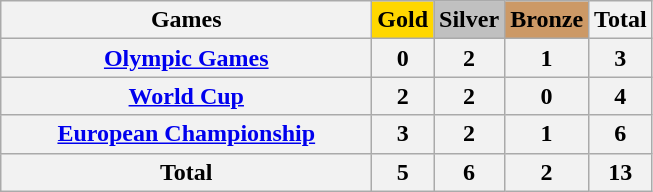<table class="wikitable sortable plainrowheaders" border="1" style="text-align:center;">
<tr>
<th scope="col" style="width:15em;">Games</th>
<th scope="col" style="background-color:gold; font-weight:bold;">Gold</th>
<th scope="col" style="background-color:silver; font-weight:bold;">Silver</th>
<th scope="col" style="background-color:#cc9966; font-weight:bold;">Bronze</th>
<th scope="col">Total</th>
</tr>
<tr>
<th align="center"><a href='#'>Olympic Games</a></th>
<th>0</th>
<th>2</th>
<th>1</th>
<th><strong>3</strong></th>
</tr>
<tr>
<th align="center"><a href='#'>World Cup</a></th>
<th>2</th>
<th>2</th>
<th>0</th>
<th><strong>4</strong></th>
</tr>
<tr>
<th align="center"><a href='#'>European Championship</a></th>
<th>3</th>
<th>2</th>
<th>1</th>
<th><strong>6</strong></th>
</tr>
<tr>
<th align="center">Total</th>
<th>5</th>
<th>6</th>
<th>2</th>
<th><strong>13</strong></th>
</tr>
</table>
